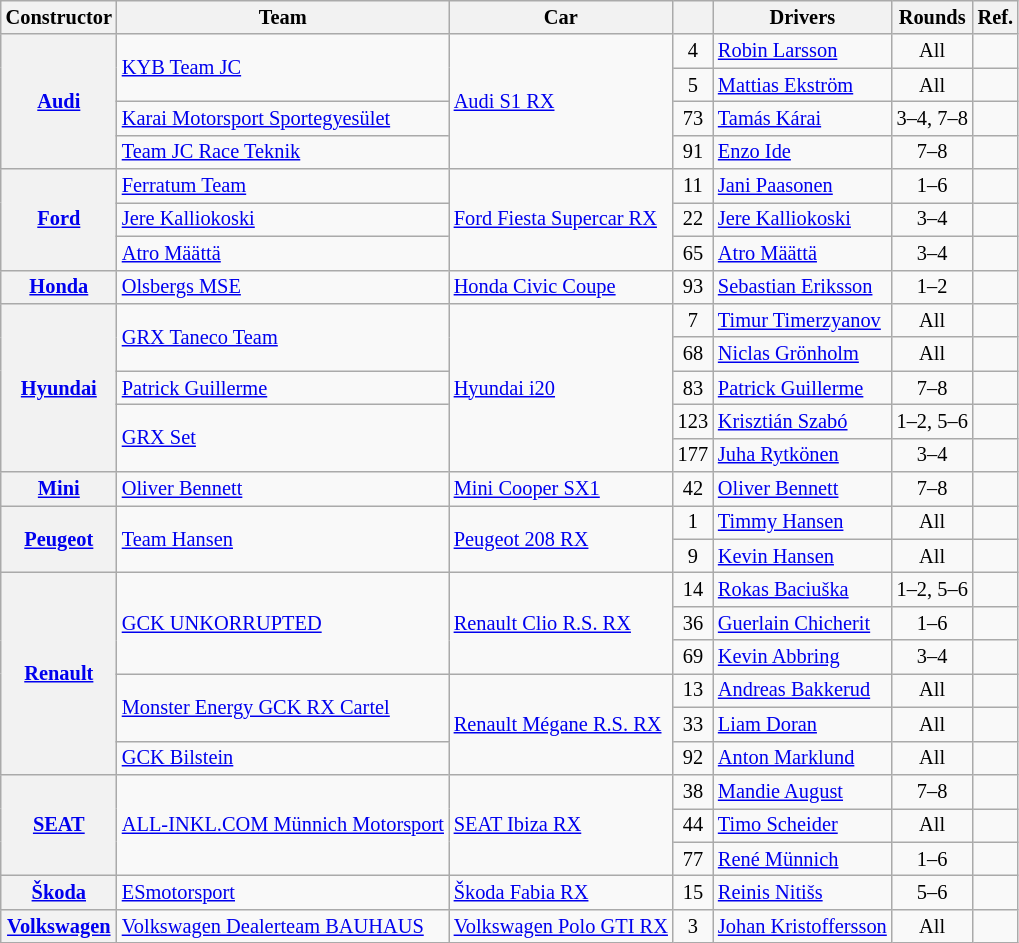<table class="wikitable" style="font-size:85%;">
<tr>
<th>Constructor</th>
<th>Team</th>
<th>Car</th>
<th></th>
<th>Drivers</th>
<th>Rounds</th>
<th>Ref.</th>
</tr>
<tr>
<th rowspan="4"><a href='#'>Audi</a></th>
<td rowspan=2> <a href='#'>KYB Team JC</a></td>
<td rowspan="4"><a href='#'>Audi S1 RX</a></td>
<td align=center>4</td>
<td> <a href='#'>Robin Larsson</a></td>
<td align=center>All</td>
<td></td>
</tr>
<tr>
<td align=center>5</td>
<td> <a href='#'>Mattias Ekström</a></td>
<td align="center">All</td>
<td></td>
</tr>
<tr>
<td rowspan=1> <a href='#'>Karai Motorsport Sportegyesület</a></td>
<td align=center>73</td>
<td> <a href='#'>Tamás Kárai</a></td>
<td align=center>3–4, 7–8</td>
<td align=center></td>
</tr>
<tr>
<td rowspan=1> <a href='#'>Team JC Race Teknik</a></td>
<td align=center>91</td>
<td> <a href='#'>Enzo Ide</a></td>
<td align=center>7–8</td>
<td align=center></td>
</tr>
<tr>
<th rowspan=3><a href='#'>Ford</a></th>
<td rowspan=1> <a href='#'>Ferratum Team</a></td>
<td rowspan=3><a href='#'>Ford Fiesta Supercar RX</a></td>
<td align=center>11</td>
<td> <a href='#'>Jani Paasonen</a></td>
<td align=center>1–6</td>
<td align=center></td>
</tr>
<tr>
<td rowspan=1> <a href='#'>Jere Kalliokoski</a></td>
<td align=center>22</td>
<td> <a href='#'>Jere Kalliokoski</a></td>
<td align=center>3–4</td>
<td align=center></td>
</tr>
<tr>
<td rowspan=1> <a href='#'>Atro Määttä</a></td>
<td align=center>65</td>
<td> <a href='#'>Atro Määttä</a></td>
<td align=center>3–4</td>
<td align=center></td>
</tr>
<tr>
<th><a href='#'>Honda</a></th>
<td rowspan=1> <a href='#'>Olsbergs MSE</a></td>
<td><a href='#'>Honda Civic Coupe</a></td>
<td align=center>93</td>
<td> <a href='#'>Sebastian Eriksson</a></td>
<td align=center>1–2</td>
<td align=center></td>
</tr>
<tr>
<th rowspan="5"><a href='#'>Hyundai</a></th>
<td rowspan=2> <a href='#'>GRX Taneco Team</a></td>
<td rowspan="5"><a href='#'>Hyundai i20</a></td>
<td align=center>7</td>
<td> <a href='#'>Timur Timerzyanov</a></td>
<td align=center>All</td>
<td align=center></td>
</tr>
<tr>
<td align=center>68</td>
<td> <a href='#'>Niclas Grönholm</a></td>
<td align=center>All</td>
<td align=center></td>
</tr>
<tr>
<td rowspan=1> <a href='#'>Patrick Guillerme</a></td>
<td align=center>83</td>
<td> <a href='#'>Patrick Guillerme</a></td>
<td align=center>7–8</td>
<td align=center></td>
</tr>
<tr>
<td rowspan="2"> <a href='#'>GRX Set</a></td>
<td align=center>123</td>
<td> <a href='#'>Krisztián Szabó</a></td>
<td align=center>1–2, 5–6</td>
<td align=center></td>
</tr>
<tr>
<td align=center>177</td>
<td> <a href='#'>Juha Rytkönen</a></td>
<td align=center>3–4</td>
<td align=center></td>
</tr>
<tr>
<th><a href='#'>Mini</a></th>
<td> <a href='#'>Oliver Bennett</a></td>
<td><a href='#'>Mini Cooper SX1</a></td>
<td align=center>42</td>
<td> <a href='#'>Oliver Bennett</a></td>
<td align=center>7–8</td>
<td align=center></td>
</tr>
<tr>
<th rowspan="2"><a href='#'>Peugeot</a></th>
<td rowspan="2"> <a href='#'>Team Hansen</a></td>
<td rowspan="2"><a href='#'>Peugeot 208 RX</a></td>
<td align=center>1</td>
<td> <a href='#'>Timmy Hansen</a></td>
<td align=center>All</td>
<td align=center></td>
</tr>
<tr>
<td align=center>9</td>
<td> <a href='#'>Kevin Hansen</a></td>
<td align=center>All</td>
<td align=center></td>
</tr>
<tr>
<th rowspan=6><a href='#'>Renault</a></th>
<td rowspan=3> <a href='#'>GCK UNKORRUPTED</a></td>
<td rowspan=3><a href='#'>Renault Clio R.S. RX</a></td>
<td align=center>14</td>
<td> <a href='#'>Rokas Baciuška</a></td>
<td align=center>1–2, 5–6</td>
<td align=center></td>
</tr>
<tr>
<td align=center>36</td>
<td> <a href='#'>Guerlain Chicherit</a></td>
<td align=center>1–6</td>
<td align=center></td>
</tr>
<tr>
<td align=center>69</td>
<td> <a href='#'>Kevin Abbring</a></td>
<td align=center>3–4</td>
<td align=center></td>
</tr>
<tr>
<td rowspan=2> <a href='#'>Monster Energy GCK RX Cartel</a></td>
<td rowspan=3><a href='#'>Renault Mégane R.S. RX</a></td>
<td align=center>13</td>
<td> <a href='#'>Andreas Bakkerud</a></td>
<td align=center>All</td>
<td align=center></td>
</tr>
<tr>
<td align=center>33</td>
<td> <a href='#'>Liam Doran</a></td>
<td align=center>All</td>
<td align=center></td>
</tr>
<tr>
<td> <a href='#'>GCK Bilstein</a></td>
<td align=center>92</td>
<td> <a href='#'>Anton Marklund</a></td>
<td align=center>All</td>
<td align=center></td>
</tr>
<tr>
<th rowspan=3><a href='#'>SEAT</a></th>
<td rowspan=3> <a href='#'>ALL-INKL.COM Münnich Motorsport</a></td>
<td rowspan=3><a href='#'>SEAT Ibiza RX</a></td>
<td align=center>38</td>
<td> <a href='#'>Mandie August</a></td>
<td align=center>7–8</td>
<td align=center></td>
</tr>
<tr>
<td align=center>44</td>
<td> <a href='#'>Timo Scheider</a></td>
<td align=center>All</td>
<td align=center></td>
</tr>
<tr>
<td align=center>77</td>
<td> <a href='#'>René Münnich</a></td>
<td align=center>1–6</td>
<td align=center></td>
</tr>
<tr>
<th><a href='#'>Škoda</a></th>
<td> <a href='#'>ESmotorsport</a></td>
<td><a href='#'>Škoda Fabia RX</a></td>
<td align=center>15</td>
<td> <a href='#'>Reinis Nitišs</a></td>
<td align=center>5–6</td>
<td align=center></td>
</tr>
<tr>
<th><a href='#'>Volkswagen</a></th>
<td> <a href='#'>Volkswagen Dealerteam BAUHAUS</a></td>
<td><a href='#'>Volkswagen Polo GTI RX</a></td>
<td align=center>3</td>
<td> <a href='#'>Johan Kristoffersson</a></td>
<td align=center>All</td>
<td align=center></td>
</tr>
</table>
